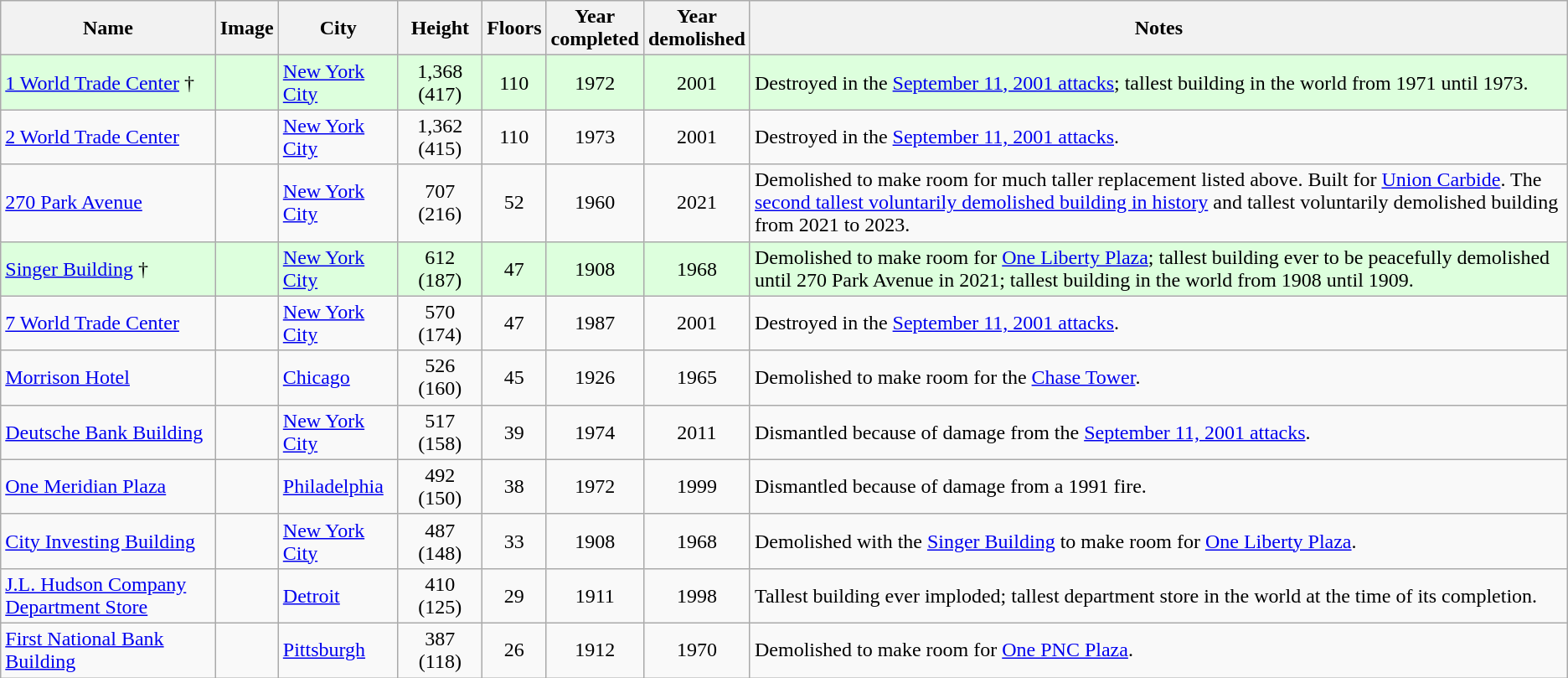<table class="wikitable sortable static-row-numbers" style="text-align:center">
<tr>
<th>Name</th>
<th class="unsortable">Image</th>
<th>City</th>
<th>Height<br></th>
<th>Floors</th>
<th>Year<br>completed</th>
<th>Year<br>demolished</th>
<th class="unsortable">Notes</th>
</tr>
<tr style="background:#dfd;">
<td align="left"><a href='#'>1 World Trade Center</a> †</td>
<td></td>
<td align="left"><a href='#'>New York City</a></td>
<td>1,368 (417)</td>
<td>110</td>
<td>1972</td>
<td>2001</td>
<td align="left">Destroyed in the <a href='#'>September 11, 2001 attacks</a>; tallest building in the world from 1971 until 1973.</td>
</tr>
<tr>
<td align="left"><a href='#'>2 World Trade Center</a></td>
<td></td>
<td align="left"><a href='#'>New York City</a></td>
<td>1,362 (415)</td>
<td>110</td>
<td>1973</td>
<td>2001</td>
<td align="left">Destroyed in the <a href='#'>September 11, 2001 attacks</a>.</td>
</tr>
<tr>
<td align="left"><a href='#'>270 Park Avenue</a></td>
<td></td>
<td align="left"><a href='#'>New York City</a></td>
<td>707 (216)</td>
<td>52</td>
<td>1960</td>
<td>2021</td>
<td align="left">Demolished to make room for much taller replacement listed above. Built for <a href='#'>Union Carbide</a>. The <a href='#'>second tallest voluntarily demolished building in history</a> and tallest voluntarily demolished building<br>from 2021 to 2023.</td>
</tr>
<tr style="background:#dfd;">
<td align="left"><a href='#'>Singer Building</a> †</td>
<td></td>
<td align="left"><a href='#'>New York City</a></td>
<td>612 (187)</td>
<td>47</td>
<td>1908</td>
<td>1968</td>
<td align="left">Demolished to make room for <a href='#'>One Liberty Plaza</a>; tallest building ever to be peacefully demolished until 270 Park Avenue in 2021; tallest building in the world from 1908 until 1909.</td>
</tr>
<tr>
<td align="left"><a href='#'>7 World Trade Center</a></td>
<td></td>
<td align="left"><a href='#'>New York City</a></td>
<td>570 (174)</td>
<td>47</td>
<td>1987</td>
<td>2001</td>
<td align="left">Destroyed in the <a href='#'>September 11, 2001 attacks</a>.</td>
</tr>
<tr>
<td align="left"><a href='#'>Morrison Hotel</a></td>
<td></td>
<td align="left"><a href='#'>Chicago</a></td>
<td>526 (160)</td>
<td>45</td>
<td>1926</td>
<td>1965</td>
<td align="left">Demolished to make room for the <a href='#'>Chase Tower</a>.</td>
</tr>
<tr>
<td align="left"><a href='#'>Deutsche Bank Building</a></td>
<td></td>
<td align="left"><a href='#'>New York City</a></td>
<td>517 (158)</td>
<td>39</td>
<td>1974</td>
<td>2011</td>
<td align="left">Dismantled because of damage from the <a href='#'>September 11, 2001 attacks</a>.</td>
</tr>
<tr>
<td align="left"><a href='#'>One Meridian Plaza</a></td>
<td></td>
<td align="left"><a href='#'>Philadelphia</a></td>
<td>492 (150)</td>
<td>38</td>
<td>1972</td>
<td>1999</td>
<td align="left">Dismantled because of damage from a 1991 fire.</td>
</tr>
<tr>
<td align="left"><a href='#'>City Investing Building</a></td>
<td></td>
<td align="left"><a href='#'>New York City</a></td>
<td>487 (148)</td>
<td>33</td>
<td>1908</td>
<td>1968</td>
<td align="left">Demolished with the <a href='#'>Singer Building</a> to make room for <a href='#'>One Liberty Plaza</a>.</td>
</tr>
<tr>
<td align="left"><a href='#'>J.L. Hudson Company Department Store</a></td>
<td></td>
<td align="left"><a href='#'>Detroit</a></td>
<td>410 (125)</td>
<td>29</td>
<td>1911</td>
<td>1998</td>
<td align="left">Tallest building ever imploded; tallest department store in the world at the time of its completion.</td>
</tr>
<tr>
<td align="left"><a href='#'>First National Bank Building</a></td>
<td></td>
<td align="left"><a href='#'>Pittsburgh</a></td>
<td>387 (118)</td>
<td>26</td>
<td>1912</td>
<td>1970</td>
<td align="left">Demolished to make room for <a href='#'>One PNC Plaza</a>.</td>
</tr>
</table>
